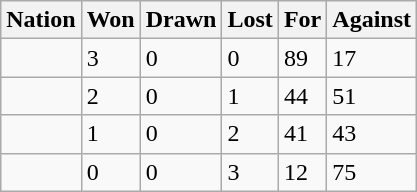<table class="wikitable">
<tr>
<th>Nation</th>
<th>Won</th>
<th>Drawn</th>
<th>Lost</th>
<th>For</th>
<th>Against</th>
</tr>
<tr>
<td></td>
<td>3</td>
<td>0</td>
<td>0</td>
<td>89</td>
<td>17</td>
</tr>
<tr>
<td></td>
<td>2</td>
<td>0</td>
<td>1</td>
<td>44</td>
<td>51</td>
</tr>
<tr>
<td></td>
<td>1</td>
<td>0</td>
<td>2</td>
<td>41</td>
<td>43</td>
</tr>
<tr>
<td></td>
<td>0</td>
<td>0</td>
<td>3</td>
<td>12</td>
<td>75</td>
</tr>
</table>
